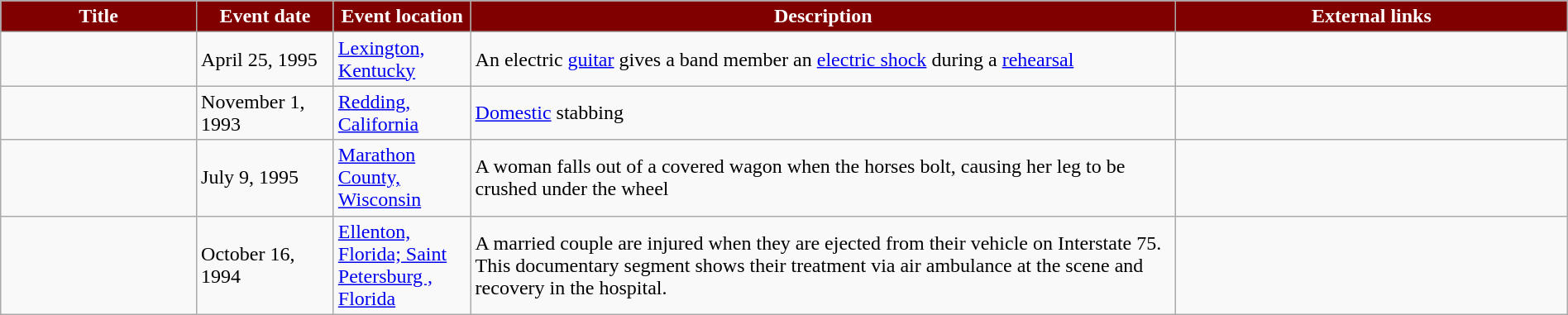<table class="wikitable" style="width: 100%;">
<tr>
<th style="background: #800000; color: #FFFFFF; width: 10%;">Title</th>
<th style="background: #800000; color: #FFFFFF; width: 7%;">Event date</th>
<th style="background: #800000; color: #FFFFFF; width: 7%;">Event location</th>
<th style="background: #800000; color: #FFFFFF; width: 36%;">Description</th>
<th style="background: #800000; color: #FFFFFF; width: 20%;">External links</th>
</tr>
<tr>
<td></td>
<td>April 25, 1995</td>
<td><a href='#'>Lexington, Kentucky</a></td>
<td>An electric <a href='#'>guitar</a> gives a band member an <a href='#'>electric shock</a> during a <a href='#'>rehearsal</a></td>
<td></td>
</tr>
<tr>
<td></td>
<td>November 1, 1993</td>
<td><a href='#'>Redding, California</a></td>
<td><a href='#'>Domestic</a> stabbing</td>
<td></td>
</tr>
<tr>
<td></td>
<td>July 9, 1995</td>
<td><a href='#'>Marathon County, Wisconsin</a></td>
<td>A woman falls out of a covered wagon when the horses bolt, causing her leg to be crushed under the wheel</td>
<td></td>
</tr>
<tr>
<td></td>
<td>October 16, 1994</td>
<td><a href='#'>Ellenton, Florida; Saint Petersburg , Florida</a></td>
<td>A married couple are injured when they are ejected from their vehicle on Interstate 75. This documentary segment shows their treatment via air ambulance at the scene and recovery in the hospital.</td>
<td></td>
</tr>
</table>
